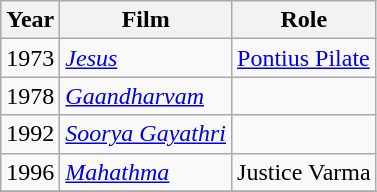<table class="wikitable sortable">
<tr>
<th>Year</th>
<th>Film</th>
<th>Role</th>
</tr>
<tr>
<td>1973</td>
<td><em><a href='#'>Jesus</a></em></td>
<td><a href='#'>Pontius Pilate</a></td>
</tr>
<tr>
<td>1978</td>
<td><em><a href='#'>Gaandharvam</a></em></td>
<td></td>
</tr>
<tr>
<td>1992</td>
<td><em><a href='#'>Soorya Gayathri</a></em></td>
<td></td>
</tr>
<tr>
<td>1996</td>
<td><em><a href='#'>Mahathma</a></em></td>
<td>Justice Varma</td>
</tr>
<tr>
</tr>
</table>
